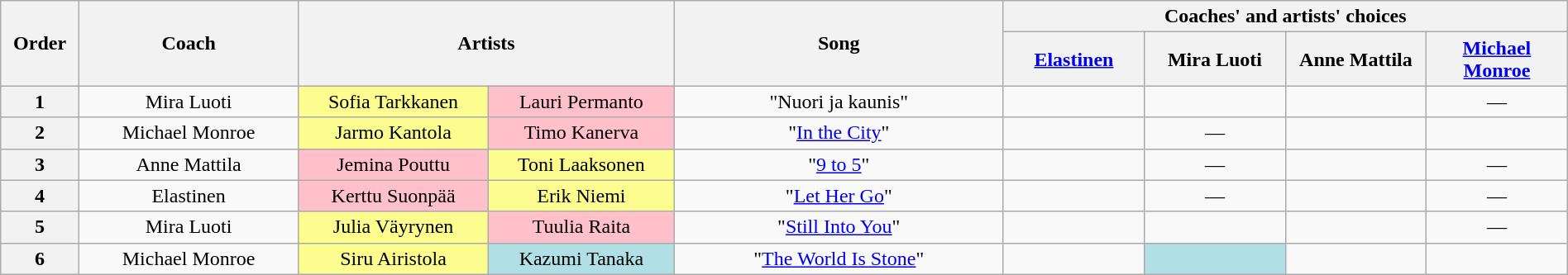<table class="wikitable" style="text-align:center; width:100%;">
<tr>
<th scope="col" style="width:05%;" rowspan=2>Order</th>
<th scope="col" style="width:14%;" rowspan=2>Coach</th>
<th scope="col" style="width:24%;" colspan=2 rowspan=2>Artists</th>
<th scope="col" style="width:21%;" rowspan=2>Song</th>
<th scope="col" style="width:36%;" colspan=4>Coaches' and artists' choices</th>
</tr>
<tr>
<th style="width:09%;"><a href='#'>Elastinen</a></th>
<th style="width:09%;">Mira Luoti</th>
<th style="width:09%;">Anne Mattila</th>
<th style="width:09%;"><a href='#'>Michael Monroe</a></th>
</tr>
<tr>
<th scope="col">1</th>
<td>Mira Luoti</td>
<td style="background:#fdfc8f; text-align:center;">Sofia Tarkkanen</td>
<td style="background:pink; text-align:center;">Lauri Permanto</td>
<td>"Nuori ja kaunis"</td>
<td></td>
<td></td>
<td></td>
<td>—</td>
</tr>
<tr>
<th scope="col">2</th>
<td>Michael Monroe</td>
<td style="background:#fdfc8f; text-align:center;">Jarmo Kantola</td>
<td style="background:pink; text-align:center;">Timo Kanerva</td>
<td>"<a href='#'>In the City</a>"</td>
<td></td>
<td>—</td>
<td></td>
<td></td>
</tr>
<tr>
<th scope="col">3</th>
<td>Anne Mattila</td>
<td style="background:pink; text-align:center;">Jemina Pouttu</td>
<td style="background:#fdfc8f; text-align:center;">Toni Laaksonen</td>
<td>"<a href='#'>9 to 5</a>"</td>
<td></td>
<td>—</td>
<td></td>
<td>—</td>
</tr>
<tr>
<th scope="col">4</th>
<td>Elastinen</td>
<td style="background:pink; text-align:center;">Kerttu Suonpää</td>
<td style="background:#fdfc8f; text-align:center;">Erik Niemi</td>
<td>"<a href='#'>Let Her Go</a>"</td>
<td></td>
<td>—</td>
<td></td>
<td>—</td>
</tr>
<tr>
<th scope="col">5</th>
<td>Mira Luoti</td>
<td style="background:#fdfc8f; text-align:center;">Julia Väyrynen</td>
<td style="background:pink; text-align:center;">Tuulia Raita</td>
<td>"<a href='#'>Still Into You</a>"</td>
<td></td>
<td></td>
<td></td>
<td>—</td>
</tr>
<tr>
<th scope="col">6</th>
<td>Michael Monroe</td>
<td style="background:#fdfc8f; text-align:center;">Siru Airistola</td>
<td style="background:#B0E0E6; text-align:center;">Kazumi Tanaka</td>
<td>"<a href='#'>The World Is Stone</a>"</td>
<td></td>
<td style="background:#b0e0e6;"><strong></strong></td>
<td></td>
<td></td>
</tr>
</table>
